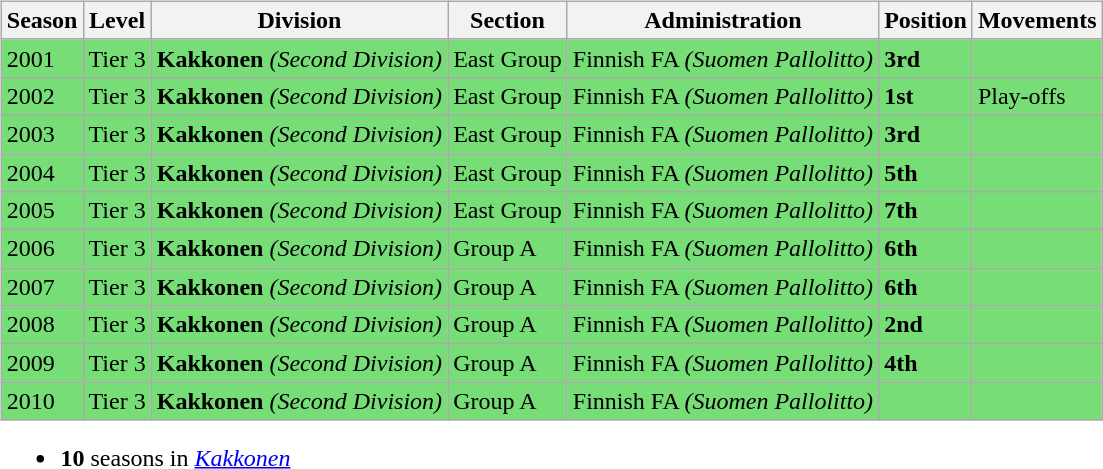<table>
<tr>
<td valign="top" width=0%><br><table class="wikitable">
<tr style="background:#f0f6fa;">
<th>Season</th>
<th>Level</th>
<th>Division</th>
<th>Section</th>
<th>Administration</th>
<th>Position</th>
<th>Movements</th>
</tr>
<tr>
<td style="background:#77DD77;">2001</td>
<td style="background:#77DD77;">Tier 3</td>
<td style="background:#77DD77;"><strong>Kakkonen</strong> <em>(Second Division)</em></td>
<td style="background:#77DD77;">East Group</td>
<td style="background:#77DD77;">Finnish FA <em>(Suomen Pallolitto)</em></td>
<td style="background:#77DD77;"><strong>3rd</strong></td>
<td style="background:#77DD77;"></td>
</tr>
<tr>
<td style="background:#77DD77;">2002</td>
<td style="background:#77DD77;">Tier 3</td>
<td style="background:#77DD77;"><strong>Kakkonen</strong> <em>(Second Division)</em></td>
<td style="background:#77DD77;">East Group</td>
<td style="background:#77DD77;">Finnish FA <em>(Suomen Pallolitto)</em></td>
<td style="background:#77DD77;"><strong>1st</strong></td>
<td style="background:#77DD77;">Play-offs</td>
</tr>
<tr>
<td style="background:#77DD77;">2003</td>
<td style="background:#77DD77;">Tier 3</td>
<td style="background:#77DD77;"><strong>Kakkonen</strong> <em>(Second Division)</em></td>
<td style="background:#77DD77;">East Group</td>
<td style="background:#77DD77;">Finnish FA <em>(Suomen Pallolitto)</em></td>
<td style="background:#77DD77;"><strong>3rd</strong></td>
<td style="background:#77DD77;"></td>
</tr>
<tr>
<td style="background:#77DD77;">2004</td>
<td style="background:#77DD77;">Tier 3</td>
<td style="background:#77DD77;"><strong>Kakkonen</strong> <em>(Second Division)</em></td>
<td style="background:#77DD77;">East Group</td>
<td style="background:#77DD77;">Finnish FA <em>(Suomen Pallolitto)</em></td>
<td style="background:#77DD77;"><strong>5th</strong></td>
<td style="background:#77DD77;"></td>
</tr>
<tr>
<td style="background:#77DD77;">2005</td>
<td style="background:#77DD77;">Tier 3</td>
<td style="background:#77DD77;"><strong>Kakkonen</strong> <em>(Second Division)</em></td>
<td style="background:#77DD77;">East Group</td>
<td style="background:#77DD77;">Finnish FA <em>(Suomen Pallolitto)</em></td>
<td style="background:#77DD77;"><strong>7th</strong></td>
<td style="background:#77DD77;"></td>
</tr>
<tr>
<td style="background:#77DD77;">2006</td>
<td style="background:#77DD77;">Tier 3</td>
<td style="background:#77DD77;"><strong>Kakkonen</strong> <em>(Second Division)</em></td>
<td style="background:#77DD77;">Group A</td>
<td style="background:#77DD77;">Finnish FA <em>(Suomen Pallolitto)</em></td>
<td style="background:#77DD77;"><strong>6th</strong></td>
<td style="background:#77DD77;"></td>
</tr>
<tr>
<td style="background:#77DD77;">2007</td>
<td style="background:#77DD77;">Tier 3</td>
<td style="background:#77DD77;"><strong>Kakkonen</strong> <em>(Second Division)</em></td>
<td style="background:#77DD77;">Group A</td>
<td style="background:#77DD77;">Finnish FA <em>(Suomen Pallolitto)</em></td>
<td style="background:#77DD77;"><strong>6th</strong></td>
<td style="background:#77DD77;"></td>
</tr>
<tr>
<td style="background:#77DD77;">2008</td>
<td style="background:#77DD77;">Tier 3</td>
<td style="background:#77DD77;"><strong>Kakkonen</strong> <em>(Second Division)</em></td>
<td style="background:#77DD77;">Group A</td>
<td style="background:#77DD77;">Finnish FA <em>(Suomen Pallolitto)</em></td>
<td style="background:#77DD77;"><strong>2nd</strong></td>
<td style="background:#77DD77;"></td>
</tr>
<tr>
<td style="background:#77DD77;">2009</td>
<td style="background:#77DD77;">Tier 3</td>
<td style="background:#77DD77;"><strong>Kakkonen</strong> <em>(Second Division)</em></td>
<td style="background:#77DD77;">Group A</td>
<td style="background:#77DD77;">Finnish FA <em>(Suomen Pallolitto)</em></td>
<td style="background:#77DD77;"><strong>4th</strong></td>
<td style="background:#77DD77;"></td>
</tr>
<tr>
<td style="background:#77DD77;">2010</td>
<td style="background:#77DD77;">Tier 3</td>
<td style="background:#77DD77;"><strong>Kakkonen</strong> <em>(Second Division)</em></td>
<td style="background:#77DD77;">Group A</td>
<td style="background:#77DD77;">Finnish FA <em>(Suomen Pallolitto)</em></td>
<td style="background:#77DD77;"></td>
<td style="background:#77DD77;"></td>
</tr>
</table>
<ul><li><strong>10</strong> seasons in <em><a href='#'>Kakkonen</a></em></li></ul></td>
</tr>
</table>
